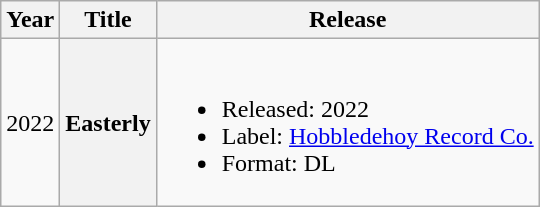<table class="wikitable">
<tr>
<th rowspan="1">Year</th>
<th rowspan="1">Title</th>
<th rowspan="1">Release</th>
</tr>
<tr>
<td rowspan="1">2022</td>
<th>Easterly</th>
<td><br><ul><li>Released: 2022</li><li>Label: <a href='#'>Hobbledehoy Record Co.</a></li><li>Format: DL</li></ul></td>
</tr>
</table>
